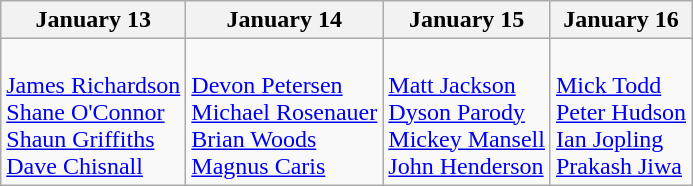<table class="wikitable">
<tr>
<th>January 13</th>
<th>January 14</th>
<th>January 15</th>
<th>January 16</th>
</tr>
<tr>
<td><br> <a href='#'>James Richardson</a> <br>
 <a href='#'>Shane O'Connor</a> <br>
 <a href='#'>Shaun Griffiths</a> <br>
 <a href='#'>Dave Chisnall</a> <br></td>
<td><br> <a href='#'>Devon Petersen</a> <br>
 <a href='#'>Michael Rosenauer</a> <br>
 <a href='#'>Brian Woods</a> <br>
 <a href='#'>Magnus Caris</a> <br></td>
<td><br> <a href='#'>Matt Jackson</a> <br>
 <a href='#'>Dyson Parody</a> <br>
 <a href='#'>Mickey Mansell</a><br>
 <a href='#'>John Henderson</a><br></td>
<td><br> <a href='#'>Mick Todd</a> <br>
 <a href='#'>Peter Hudson</a> <br>
 <a href='#'>Ian Jopling</a> <br>
 <a href='#'>Prakash Jiwa</a> <br></td>
</tr>
</table>
